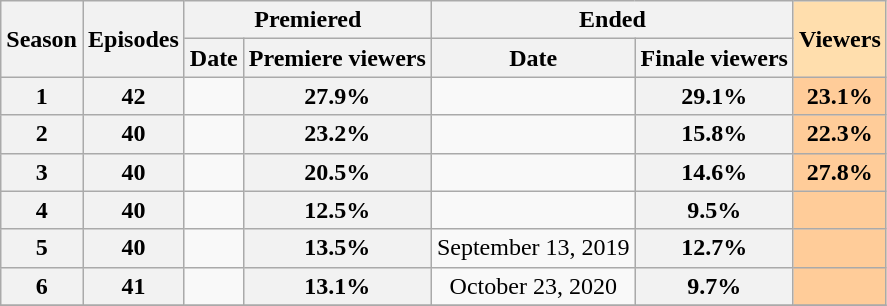<table class="wikitable" style="text-align:center;">
<tr>
<th rowspan="2">Season</th>
<th rowspan="2">Episodes</th>
<th colspan=2>Premiered</th>
<th colspan=2>Ended</th>
<th style="background:#ffdead;" rowspan="2">Viewers</th>
</tr>
<tr>
<th>Date</th>
<th>Premiere viewers</th>
<th>Date</th>
<th>Finale viewers</th>
</tr>
<tr>
<th>1</th>
<th>42</th>
<td></td>
<th>27.9%</th>
<td></td>
<th>29.1%</th>
<th style="background:#fc9;">23.1%</th>
</tr>
<tr>
<th>2</th>
<th>40</th>
<td></td>
<th>23.2%</th>
<td></td>
<th>15.8%</th>
<th style="background:#fc9;">22.3%</th>
</tr>
<tr>
<th>3</th>
<th>40</th>
<td></td>
<th>20.5%</th>
<td></td>
<th>14.6%</th>
<th style="background:#fc9;">27.8%</th>
</tr>
<tr>
<th>4</th>
<th>40</th>
<td></td>
<th>12.5%</th>
<td></td>
<th>9.5%</th>
<th style="background:#fc9;"></th>
</tr>
<tr>
<th>5</th>
<th>40</th>
<td></td>
<th>13.5%</th>
<td>September 13, 2019</td>
<th>12.7%</th>
<th style="background:#fc9;"></th>
</tr>
<tr>
<th>6</th>
<th>41</th>
<td></td>
<th>13.1%</th>
<td>October 23, 2020</td>
<th>9.7%</th>
<th style="background:#fc9;"></th>
</tr>
<tr>
</tr>
</table>
